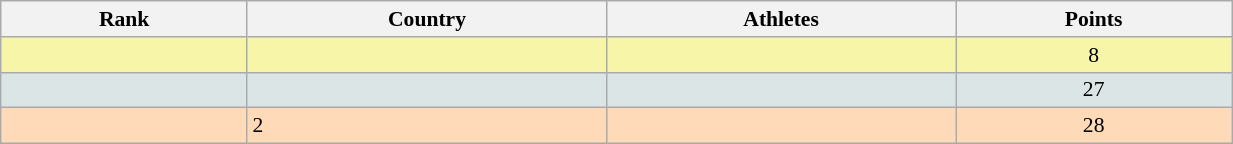<table class="wikitable" width=65% style="font-size:90%; text-align:center;">
<tr>
<th>Rank</th>
<th>Country</th>
<th>Athletes</th>
<th>Points</th>
</tr>
<tr bgcolor="#F7F6A8">
<td></td>
<td align=left></td>
<td></td>
<td>8</td>
</tr>
<tr bgcolor="#DCE5E5">
<td></td>
<td align=left></td>
<td></td>
<td>27</td>
</tr>
<tr bgcolor="#FFDAB9">
<td></td>
<td align=left> 2</td>
<td></td>
<td>28</td>
</tr>
</table>
